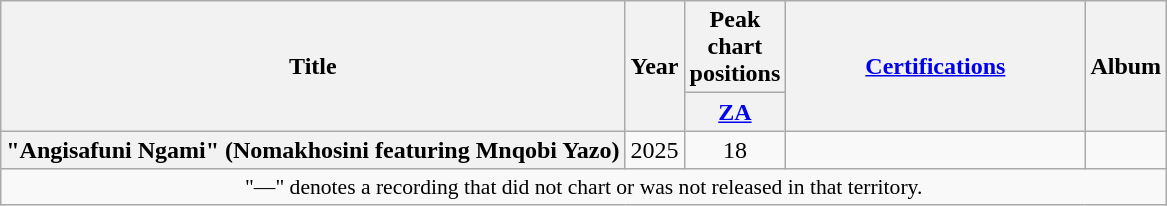<table class="wikitable plainrowheaders" style="text-align:center;">
<tr>
<th scope="col" rowspan="2">Title</th>
<th scope="col" rowspan="2">Year</th>
<th scope="col" colspan="1">Peak chart positions</th>
<th scope="col" rowspan="2" style="width:12em;"><a href='#'>Certifications</a></th>
<th scope="col" rowspan="2">Album</th>
</tr>
<tr>
<th scope="col" style="width:3em;font-size:100%;"><a href='#'>ZA</a><br></th>
</tr>
<tr>
<th scope="row">"Angisafuni Ngami" (Nomakhosini featuring Mnqobi Yazo)</th>
<td>2025</td>
<td>18</td>
<td></td>
<td></td>
</tr>
<tr>
<td colspan="8" style="font-size:90%">"—" denotes a recording that did not chart or was not released in that territory.</td>
</tr>
</table>
